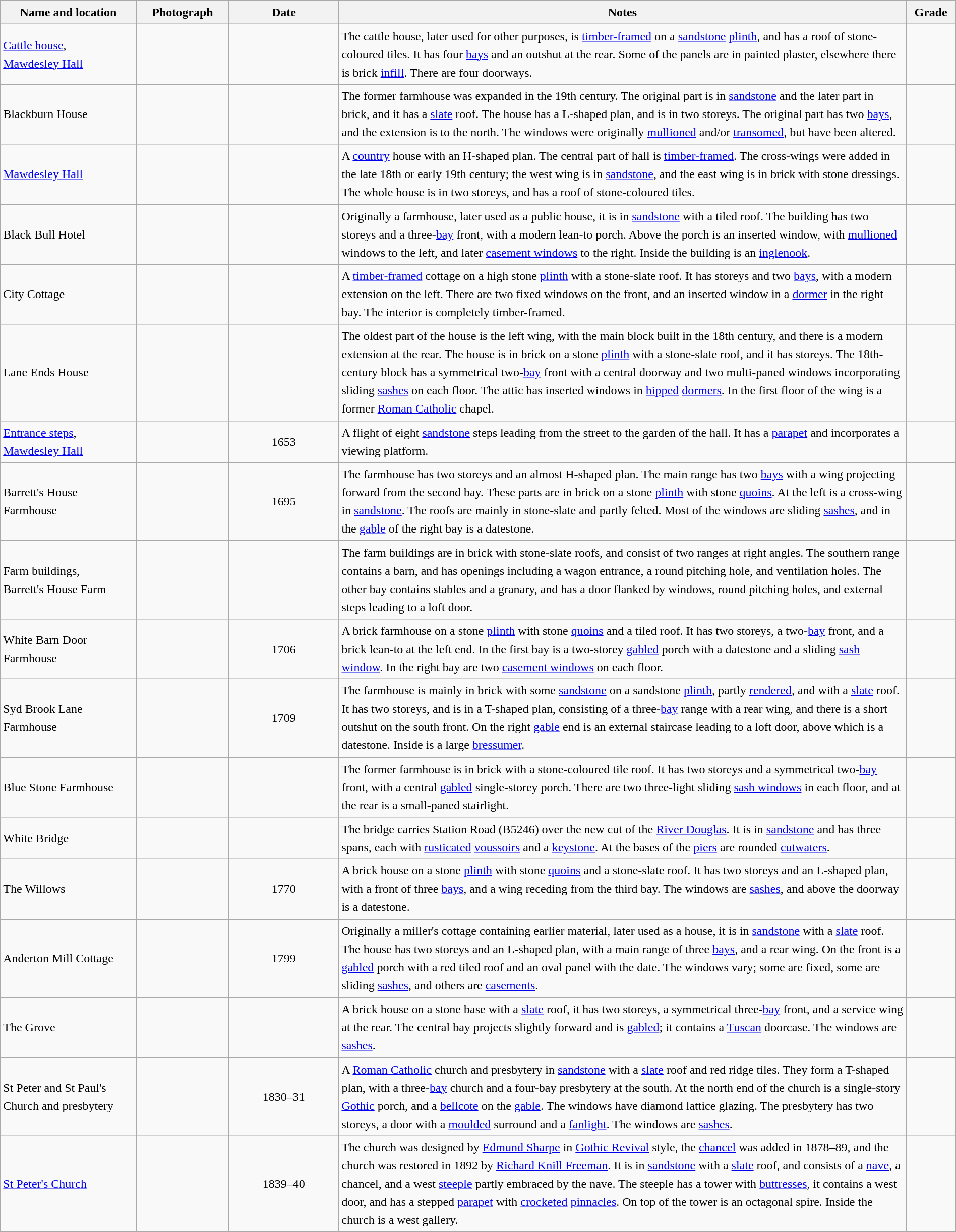<table class="wikitable sortable plainrowheaders" style="width:100%;border:0px;text-align:left;line-height:150%;">
<tr>
<th scope="col"  style="width:150px">Name and location</th>
<th scope="col"  style="width:100px" class="unsortable">Photograph</th>
<th scope="col"  style="width:120px">Date</th>
<th scope="col"  style="width:650px" class="unsortable">Notes</th>
<th scope="col"  style="width:50px">Grade</th>
</tr>
<tr>
<td><a href='#'>Cattle house</a>,<br><a href='#'>Mawdesley Hall</a><br><small></small></td>
<td></td>
<td align="center"></td>
<td>The cattle house, later used for other purposes, is <a href='#'>timber-framed</a> on a <a href='#'>sandstone</a> <a href='#'>plinth</a>, and has a roof of stone-coloured tiles.  It has four <a href='#'>bays</a> and an outshut at the rear.  Some of the panels are in painted plaster, elsewhere there is brick <a href='#'>infill</a>.  There are four doorways.</td>
<td align="center" ></td>
</tr>
<tr>
<td>Blackburn House<br><small></small></td>
<td></td>
<td align="center"></td>
<td>The former farmhouse was expanded in the 19th century.  The original part is in <a href='#'>sandstone</a> and the later part in brick, and it has a <a href='#'>slate</a> roof.  The house has a L-shaped plan, and is in two storeys.  The original part has two <a href='#'>bays</a>, and the extension is to the north.  The windows were originally <a href='#'>mullioned</a> and/or <a href='#'>transomed</a>, but have been altered.</td>
<td align="center" ></td>
</tr>
<tr>
<td><a href='#'>Mawdesley Hall</a><br><small></small></td>
<td></td>
<td align="center"></td>
<td>A <a href='#'>country</a> house with an H-shaped plan.  The central part of hall is <a href='#'>timber-framed</a>.  The cross-wings were added in the late 18th or early 19th century; the west wing is in <a href='#'>sandstone</a>, and the east wing is in brick with stone dressings.  The whole house is in two storeys, and has a roof of stone-coloured tiles.</td>
<td align="center" ></td>
</tr>
<tr>
<td>Black Bull Hotel<br><small></small></td>
<td></td>
<td align="center"></td>
<td>Originally a farmhouse, later used as a public house, it is in <a href='#'>sandstone</a> with a tiled roof.  The building has two storeys and a three-<a href='#'>bay</a> front, with a modern lean-to porch.  Above the porch is an inserted window, with <a href='#'>mullioned</a> windows to the left, and later <a href='#'>casement windows</a> to the right.  Inside the building is an <a href='#'>inglenook</a>.</td>
<td align="center" ></td>
</tr>
<tr>
<td>City Cottage<br><small></small></td>
<td></td>
<td align="center"></td>
<td>A <a href='#'>timber-framed</a> cottage on a high stone <a href='#'>plinth</a> with a stone-slate roof.  It has  storeys and two <a href='#'>bays</a>, with a modern extension on the left.  There are two fixed windows on the front, and an inserted window in a <a href='#'>dormer</a> in the right bay.  The interior is completely timber-framed.</td>
<td align="center" ></td>
</tr>
<tr>
<td>Lane Ends House<br><small></small></td>
<td></td>
<td align="center"></td>
<td>The oldest part of the house is the left wing, with the main block built in the 18th century, and there is a modern extension at the rear.  The house is in brick on a stone <a href='#'>plinth</a> with a stone-slate roof, and it has  storeys.  The 18th-century block has a symmetrical two-<a href='#'>bay</a> front with a central doorway and two multi-paned windows incorporating sliding <a href='#'>sashes</a> on each floor.  The attic has inserted windows in <a href='#'>hipped</a> <a href='#'>dormers</a>.  In the first floor of the wing is a former <a href='#'>Roman Catholic</a> chapel.</td>
<td align="center" ></td>
</tr>
<tr>
<td><a href='#'>Entrance steps</a>,<br><a href='#'>Mawdesley Hall</a><br><small></small></td>
<td></td>
<td align="center">1653</td>
<td>A flight of eight <a href='#'>sandstone</a> steps leading from the street to the garden of the hall.  It has a <a href='#'>parapet</a> and incorporates a viewing platform.</td>
<td align="center" ></td>
</tr>
<tr>
<td>Barrett's House Farmhouse<br><small></small></td>
<td></td>
<td align="center">1695</td>
<td>The farmhouse has two storeys and an almost H-shaped plan.  The main range has two <a href='#'>bays</a> with a wing projecting forward from the second bay.  These parts are in brick on a stone <a href='#'>plinth</a> with stone <a href='#'>quoins</a>.  At the left is a cross-wing in <a href='#'>sandstone</a>.  The roofs are mainly in stone-slate and partly felted.  Most of the windows are sliding <a href='#'>sashes</a>, and in the <a href='#'>gable</a> of the right bay is a datestone.</td>
<td align="center" ></td>
</tr>
<tr>
<td>Farm buildings,<br>Barrett's House Farm<br><small></small></td>
<td></td>
<td align="center"></td>
<td>The farm buildings are in brick with stone-slate roofs, and consist of two ranges at right angles.  The southern range contains a barn, and has openings including a wagon entrance, a round pitching hole, and ventilation holes.  The other bay contains stables and a granary, and has a door flanked by windows, round pitching holes, and external steps leading to a loft door.</td>
<td align="center" ></td>
</tr>
<tr>
<td>White Barn Door Farmhouse<br><small></small></td>
<td></td>
<td align="center">1706</td>
<td>A brick farmhouse on a stone <a href='#'>plinth</a> with stone <a href='#'>quoins</a> and a tiled roof.  It has two storeys, a two-<a href='#'>bay</a> front, and a brick lean-to at the left end.  In the first bay is a two-storey <a href='#'>gabled</a> porch with a datestone and a sliding <a href='#'>sash window</a>.  In the right bay are two <a href='#'>casement windows</a> on each floor.</td>
<td align="center" ></td>
</tr>
<tr>
<td>Syd Brook Lane Farmhouse<br><small></small></td>
<td></td>
<td align="center">1709</td>
<td>The farmhouse is mainly in brick with some <a href='#'>sandstone</a> on a sandstone <a href='#'>plinth</a>, partly <a href='#'>rendered</a>, and with a <a href='#'>slate</a> roof.  It has two storeys, and is in a T-shaped plan, consisting of a three-<a href='#'>bay</a> range with a rear wing, and there is a short outshut on the south front.  On the right <a href='#'>gable</a> end is an external staircase leading to a loft door, above which is a datestone.  Inside is a large <a href='#'>bressumer</a>.</td>
<td align="center" ></td>
</tr>
<tr>
<td>Blue Stone Farmhouse<br><small></small></td>
<td></td>
<td align="center"></td>
<td>The former farmhouse is in brick with a stone-coloured tile roof.  It has two storeys and a symmetrical two-<a href='#'>bay</a> front, with a central <a href='#'>gabled</a> single-storey porch.  There are two three-light sliding <a href='#'>sash windows</a> in each floor, and at the rear is a small-paned stairlight.</td>
<td align="center" ></td>
</tr>
<tr>
<td>White Bridge<br><small></small></td>
<td></td>
<td align="center"></td>
<td>The bridge carries Station Road (B5246) over the new cut of the <a href='#'>River Douglas</a>.  It is in <a href='#'>sandstone</a> and has three spans, each with <a href='#'>rusticated</a> <a href='#'>voussoirs</a> and a <a href='#'>keystone</a>.  At the bases of the <a href='#'>piers</a> are rounded <a href='#'>cutwaters</a>.</td>
<td align="center" ></td>
</tr>
<tr>
<td>The Willows<br><small></small></td>
<td></td>
<td align="center">1770</td>
<td>A brick house on a stone <a href='#'>plinth</a> with stone <a href='#'>quoins</a> and a stone-slate roof.  It has two storeys and an L-shaped plan, with a front of three <a href='#'>bays</a>, and a wing receding from the third bay.  The windows are <a href='#'>sashes</a>, and above the doorway is a datestone.</td>
<td align="center" ></td>
</tr>
<tr>
<td>Anderton Mill Cottage<br><small></small></td>
<td></td>
<td align="center">1799</td>
<td>Originally a miller's cottage containing earlier material, later used as a house, it is in <a href='#'>sandstone</a> with a <a href='#'>slate</a> roof.  The house has two storeys and an L-shaped plan, with a main range of three <a href='#'>bays</a>, and a rear wing.  On the front is a <a href='#'>gabled</a> porch with a red tiled roof and an oval panel with the date.  The windows vary; some are fixed, some are sliding <a href='#'>sashes</a>, and others are <a href='#'>casements</a>.</td>
<td align="center" ></td>
</tr>
<tr>
<td>The Grove<br><small></small></td>
<td></td>
<td align="center"></td>
<td>A brick house on a stone base with a <a href='#'>slate</a> roof, it has two storeys, a symmetrical three-<a href='#'>bay</a> front, and a service wing at the rear.  The central bay projects slightly forward and is <a href='#'>gabled</a>; it contains a <a href='#'>Tuscan</a> doorcase.  The windows are <a href='#'>sashes</a>.</td>
<td align="center" ></td>
</tr>
<tr>
<td>St Peter and St Paul's Church and presbytery<br><small></small></td>
<td></td>
<td align="center">1830–31</td>
<td>A <a href='#'>Roman Catholic</a> church and presbytery in <a href='#'>sandstone</a> with a <a href='#'>slate</a> roof and red ridge tiles.  They form a T-shaped plan, with a three-<a href='#'>bay</a> church and a four-bay presbytery at the south.  At the north end of the church is a single-story <a href='#'>Gothic</a> porch, and a <a href='#'>bellcote</a> on the <a href='#'>gable</a>.  The windows have diamond lattice glazing.  The presbytery has two storeys, a door with a <a href='#'>moulded</a> surround and a <a href='#'>fanlight</a>.  The windows are <a href='#'>sashes</a>.</td>
<td align="center" ></td>
</tr>
<tr>
<td><a href='#'>St Peter's Church</a><br><small></small></td>
<td></td>
<td align="center">1839–40</td>
<td>The church was designed by <a href='#'>Edmund Sharpe</a> in <a href='#'>Gothic Revival</a> style, the <a href='#'>chancel</a> was added in 1878–89, and the church was restored in 1892 by <a href='#'>Richard Knill Freeman</a>.  It is in <a href='#'>sandstone</a> with a <a href='#'>slate</a> roof, and consists of a <a href='#'>nave</a>, a chancel, and a west <a href='#'>steeple</a> partly embraced by the nave.  The steeple has a tower with <a href='#'>buttresses</a>, it contains a west door, and has a stepped <a href='#'>parapet</a> with <a href='#'>crocketed</a> <a href='#'>pinnacles</a>.  On top of the tower is an octagonal spire.  Inside the church is a west gallery.</td>
<td align="center" ></td>
</tr>
<tr>
</tr>
</table>
